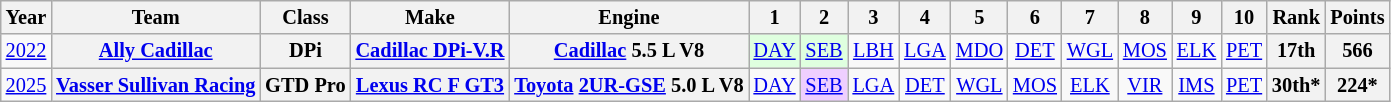<table class="wikitable" style="text-align:center; font-size:85%">
<tr>
<th>Year</th>
<th>Team</th>
<th>Class</th>
<th>Make</th>
<th>Engine</th>
<th>1</th>
<th>2</th>
<th>3</th>
<th>4</th>
<th>5</th>
<th>6</th>
<th>7</th>
<th>8</th>
<th>9</th>
<th>10</th>
<th>Rank</th>
<th>Points</th>
</tr>
<tr>
<td><a href='#'>2022</a></td>
<th nowrap><a href='#'>Ally Cadillac</a></th>
<th>DPi</th>
<th nowrap><a href='#'>Cadillac DPi-V.R</a></th>
<th nowrap><a href='#'>Cadillac</a> 5.5 L V8</th>
<td style="background:#DFFFDF;"><a href='#'>DAY</a><br></td>
<td style="background:#DFFFDF;"><a href='#'>SEB</a><br></td>
<td><a href='#'>LBH</a></td>
<td><a href='#'>LGA</a></td>
<td><a href='#'>MDO</a></td>
<td><a href='#'>DET</a></td>
<td><a href='#'>WGL</a></td>
<td><a href='#'>MOS</a></td>
<td><a href='#'>ELK</a></td>
<td><a href='#'>PET</a></td>
<th>17th</th>
<th>566</th>
</tr>
<tr>
<td><a href='#'>2025</a></td>
<th><a href='#'>Vasser Sullivan Racing</a></th>
<th>GTD Pro</th>
<th><a href='#'>Lexus RC F GT3</a></th>
<th><a href='#'>Toyota</a> <a href='#'>2UR-GSE</a> 5.0 L V8</th>
<td><a href='#'>DAY</a></td>
<td style="background:#EFCFFF;"><a href='#'>SEB</a><br></td>
<td><a href='#'>LGA</a></td>
<td><a href='#'>DET</a></td>
<td style="background:#;"><a href='#'>WGL</a><br></td>
<td><a href='#'>MOS</a></td>
<td><a href='#'>ELK</a></td>
<td><a href='#'>VIR</a></td>
<td style="background:#;"><a href='#'>IMS</a><br></td>
<td style="background:#;"><a href='#'>PET</a><br></td>
<th>30th*</th>
<th>224*</th>
</tr>
</table>
